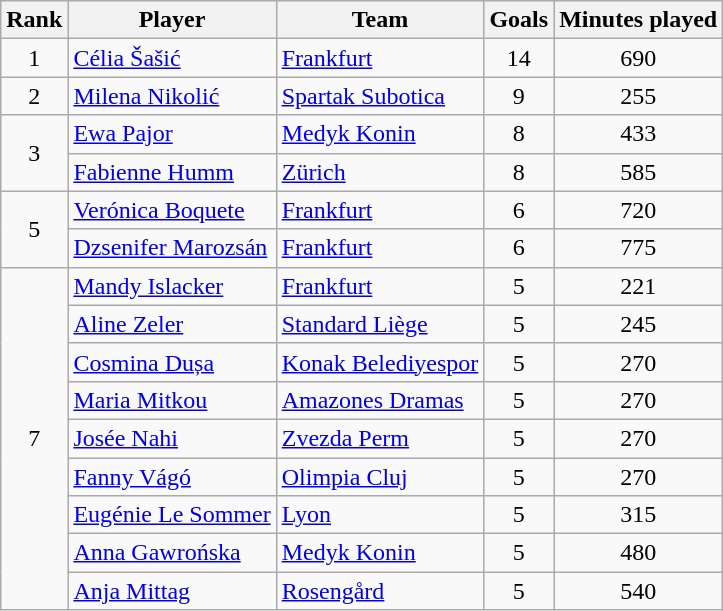<table class="wikitable" style="text-align:center">
<tr>
<th>Rank</th>
<th>Player</th>
<th>Team</th>
<th>Goals</th>
<th>Minutes played</th>
</tr>
<tr>
<td>1</td>
<td align=left> <a href='#'>Célia Šašić</a></td>
<td align=left> <a href='#'>Frankfurt</a></td>
<td>14</td>
<td>690</td>
</tr>
<tr>
<td>2</td>
<td align=left> <a href='#'>Milena Nikolić</a></td>
<td align=left> <a href='#'>Spartak Subotica</a></td>
<td>9</td>
<td>255</td>
</tr>
<tr>
<td rowspan=2>3</td>
<td align=left> <a href='#'>Ewa Pajor</a></td>
<td align=left> <a href='#'>Medyk Konin</a></td>
<td>8</td>
<td>433</td>
</tr>
<tr>
<td align=left> <a href='#'>Fabienne Humm</a></td>
<td align=left> <a href='#'>Zürich</a></td>
<td>8</td>
<td>585</td>
</tr>
<tr>
<td rowspan=2>5</td>
<td align=left> <a href='#'>Verónica Boquete</a></td>
<td align=left> <a href='#'>Frankfurt</a></td>
<td>6</td>
<td>720</td>
</tr>
<tr>
<td align=left> <a href='#'>Dzsenifer Marozsán</a></td>
<td align=left> <a href='#'>Frankfurt</a></td>
<td>6</td>
<td>775</td>
</tr>
<tr>
<td rowspan=9>7</td>
<td align=left> <a href='#'>Mandy Islacker</a></td>
<td align=left> <a href='#'>Frankfurt</a></td>
<td>5</td>
<td>221</td>
</tr>
<tr>
<td align=left> <a href='#'>Aline Zeler</a></td>
<td align=left> <a href='#'>Standard Liège</a></td>
<td>5</td>
<td>245</td>
</tr>
<tr>
<td align=left> <a href='#'>Cosmina Dușa</a></td>
<td align=left> <a href='#'>Konak Belediyespor</a></td>
<td>5</td>
<td>270</td>
</tr>
<tr>
<td align=left> <a href='#'>Maria Mitkou</a></td>
<td align=left> <a href='#'>Amazones Dramas</a></td>
<td>5</td>
<td>270</td>
</tr>
<tr>
<td align=left> <a href='#'>Josée Nahi</a></td>
<td align=left> <a href='#'>Zvezda Perm</a></td>
<td>5</td>
<td>270</td>
</tr>
<tr>
<td align=left> <a href='#'>Fanny Vágó</a></td>
<td align=left> <a href='#'>Olimpia Cluj</a></td>
<td>5</td>
<td>270</td>
</tr>
<tr>
<td align=left> <a href='#'>Eugénie Le Sommer</a></td>
<td align=left> <a href='#'>Lyon</a></td>
<td>5</td>
<td>315</td>
</tr>
<tr>
<td align=left> <a href='#'>Anna Gawrońska</a></td>
<td align=left> <a href='#'>Medyk Konin</a></td>
<td>5</td>
<td>480</td>
</tr>
<tr>
<td align=left> <a href='#'>Anja Mittag</a></td>
<td align=left> <a href='#'>Rosengård</a></td>
<td>5</td>
<td>540</td>
</tr>
</table>
